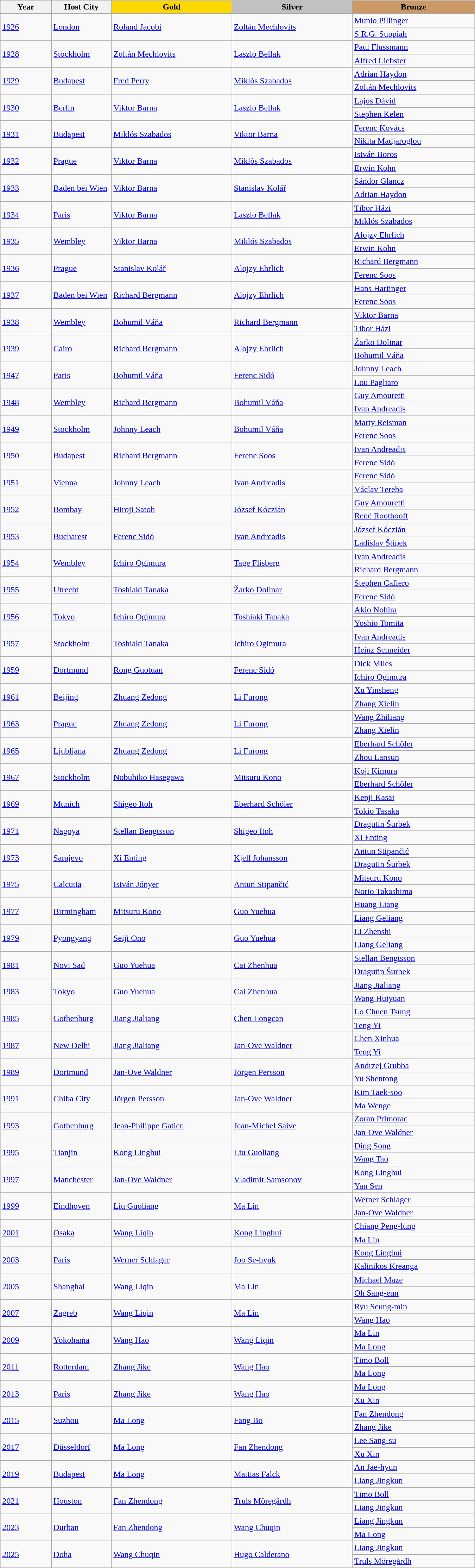<table class="wikitable sortable" style="width:900px;">
<tr>
<th width="120">Year</th>
<th width="120">Host City</th>
<th width="300" style="background-color: gold">Gold</th>
<th width="300" style="background-color: silver">Silver</th>
<th width="300" style="background-color: #cc9966">Bronze</th>
</tr>
<tr>
<td rowspan=2><a href='#'>1926</a></td>
<td rowspan=2><a href='#'>London</a></td>
<td rowspan=2> <a href='#'>Roland Jacobi</a></td>
<td rowspan=2> <a href='#'>Zoltán Mechlovits</a></td>
<td> <a href='#'>Munio Pillinger</a></td>
</tr>
<tr>
<td> <a href='#'>S.R.G. Suppiah</a></td>
</tr>
<tr>
<td rowspan=2><a href='#'>1928</a></td>
<td rowspan=2><a href='#'>Stockholm</a></td>
<td rowspan=2> <a href='#'>Zoltán Mechlovits</a></td>
<td rowspan=2> <a href='#'>Laszlo Bellak</a></td>
<td> <a href='#'>Paul Flussmann</a></td>
</tr>
<tr>
<td> <a href='#'>Alfred Liebster</a></td>
</tr>
<tr>
<td rowspan=2><a href='#'>1929</a></td>
<td rowspan=2><a href='#'>Budapest</a></td>
<td rowspan=2> <a href='#'>Fred Perry</a></td>
<td rowspan=2> <a href='#'>Miklós Szabados</a></td>
<td> <a href='#'>Adrian Haydon</a></td>
</tr>
<tr>
<td> <a href='#'>Zoltán Mechlovits</a></td>
</tr>
<tr>
<td rowspan=2><a href='#'>1930</a></td>
<td rowspan=2><a href='#'>Berlin</a></td>
<td rowspan=2> <a href='#'>Viktor Barna</a></td>
<td rowspan=2> <a href='#'>Laszlo Bellak</a></td>
<td> <a href='#'>Lajos Dávid</a></td>
</tr>
<tr>
<td> <a href='#'>Stephen Kelen</a></td>
</tr>
<tr>
<td rowspan=2><a href='#'>1931</a></td>
<td rowspan=2><a href='#'>Budapest</a></td>
<td rowspan=2> <a href='#'>Miklós Szabados</a></td>
<td rowspan=2> <a href='#'>Viktor Barna</a></td>
<td> <a href='#'>Ferenc Kovács</a></td>
</tr>
<tr>
<td> <a href='#'>Nikita Madjaroglou</a></td>
</tr>
<tr>
<td rowspan=2><a href='#'>1932</a></td>
<td rowspan=2><a href='#'>Prague</a></td>
<td rowspan=2> <a href='#'>Viktor Barna</a></td>
<td rowspan=2> <a href='#'>Miklós Szabados</a></td>
<td> <a href='#'>István Boros</a></td>
</tr>
<tr>
<td> <a href='#'>Erwin Kohn</a></td>
</tr>
<tr>
<td rowspan=2><a href='#'>1933</a></td>
<td rowspan=2><a href='#'>Baden bei Wien</a></td>
<td rowspan=2> <a href='#'>Viktor Barna</a></td>
<td rowspan=2> <a href='#'>Stanislav Kolář</a></td>
<td> <a href='#'>Sándor Glancz</a></td>
</tr>
<tr>
<td> <a href='#'>Adrian Haydon</a></td>
</tr>
<tr>
<td rowspan=2><a href='#'>1934</a></td>
<td rowspan=2><a href='#'>Paris</a></td>
<td rowspan=2> <a href='#'>Viktor Barna</a></td>
<td rowspan=2> <a href='#'>Laszlo Bellak</a></td>
<td> <a href='#'>Tibor Házi</a></td>
</tr>
<tr>
<td> <a href='#'>Miklós Szabados</a></td>
</tr>
<tr>
<td rowspan=2><a href='#'>1935</a></td>
<td rowspan=2><a href='#'>Wembley</a></td>
<td rowspan=2> <a href='#'>Viktor Barna</a></td>
<td rowspan=2> <a href='#'>Miklós Szabados</a></td>
<td> <a href='#'>Alojzy Ehrlich</a></td>
</tr>
<tr>
<td> <a href='#'>Erwin Kohn</a></td>
</tr>
<tr>
<td rowspan=2><a href='#'>1936</a></td>
<td rowspan=2><a href='#'>Prague</a></td>
<td rowspan=2> <a href='#'>Stanislav Kolář</a></td>
<td rowspan=2> <a href='#'>Alojzy Ehrlich</a></td>
<td> <a href='#'>Richard Bergmann</a></td>
</tr>
<tr>
<td> <a href='#'>Ferenc Soos</a></td>
</tr>
<tr>
<td rowspan=2><a href='#'>1937</a></td>
<td rowspan=2><a href='#'>Baden bei Wien</a></td>
<td rowspan=2> <a href='#'>Richard Bergmann</a></td>
<td rowspan=2> <a href='#'>Alojzy Ehrlich</a></td>
<td> <a href='#'>Hans Hartinger</a></td>
</tr>
<tr>
<td> <a href='#'>Ferenc Soos</a></td>
</tr>
<tr>
<td rowspan=2><a href='#'>1938</a></td>
<td rowspan=2><a href='#'>Wembley</a></td>
<td rowspan=2> <a href='#'>Bohumil Váňa</a></td>
<td rowspan=2> <a href='#'>Richard Bergmann</a></td>
<td> <a href='#'>Viktor Barna</a></td>
</tr>
<tr>
<td> <a href='#'>Tibor Házi</a></td>
</tr>
<tr>
<td rowspan=2><a href='#'>1939</a></td>
<td rowspan=2><a href='#'>Cairo</a></td>
<td rowspan=2> <a href='#'>Richard Bergmann</a></td>
<td rowspan=2> <a href='#'>Alojzy Ehrlich</a></td>
<td> <a href='#'>Žarko Dolinar</a></td>
</tr>
<tr>
<td> <a href='#'>Bohumil Váňa</a></td>
</tr>
<tr>
<td rowspan=2><a href='#'>1947</a></td>
<td rowspan=2><a href='#'>Paris</a></td>
<td rowspan=2> <a href='#'>Bohumil Váňa</a></td>
<td rowspan=2> <a href='#'>Ferenc Sidó</a></td>
<td> <a href='#'>Johnny Leach</a></td>
</tr>
<tr>
<td> <a href='#'>Lou Pagliaro</a></td>
</tr>
<tr>
<td rowspan=2><a href='#'>1948</a></td>
<td rowspan=2><a href='#'>Wembley</a></td>
<td rowspan=2> <a href='#'>Richard Bergmann</a></td>
<td rowspan=2> <a href='#'>Bohumil Váňa</a></td>
<td> <a href='#'>Guy Amouretti</a></td>
</tr>
<tr>
<td> <a href='#'>Ivan Andreadis</a></td>
</tr>
<tr>
<td rowspan=2><a href='#'>1949</a></td>
<td rowspan=2><a href='#'>Stockholm</a></td>
<td rowspan=2> <a href='#'>Johnny Leach</a></td>
<td rowspan=2> <a href='#'>Bohumil Váňa</a></td>
<td> <a href='#'>Marty Reisman</a></td>
</tr>
<tr>
<td> <a href='#'>Ferenc Soos</a></td>
</tr>
<tr>
<td rowspan=2><a href='#'>1950</a></td>
<td rowspan=2><a href='#'>Budapest</a></td>
<td rowspan=2> <a href='#'>Richard Bergmann</a></td>
<td rowspan=2> <a href='#'>Ferenc Soos</a></td>
<td> <a href='#'>Ivan Andreadis</a></td>
</tr>
<tr>
<td> <a href='#'>Ferenc Sidó</a></td>
</tr>
<tr>
<td rowspan=2><a href='#'>1951</a></td>
<td rowspan=2><a href='#'>Vienna</a></td>
<td rowspan=2> <a href='#'>Johnny Leach</a></td>
<td rowspan=2> <a href='#'>Ivan Andreadis</a></td>
<td> <a href='#'>Ferenc Sidó</a></td>
</tr>
<tr>
<td> <a href='#'>Václav Tereba</a></td>
</tr>
<tr>
<td rowspan=2><a href='#'>1952</a></td>
<td rowspan=2><a href='#'>Bombay</a></td>
<td rowspan=2> <a href='#'>Hiroji Satoh</a></td>
<td rowspan=2> <a href='#'>József Kóczián</a></td>
<td> <a href='#'>Guy Amouretti</a></td>
</tr>
<tr>
<td> <a href='#'>René Roothooft</a></td>
</tr>
<tr>
<td rowspan=2><a href='#'>1953</a></td>
<td rowspan=2><a href='#'>Bucharest</a></td>
<td rowspan=2> <a href='#'>Ferenc Sidó</a></td>
<td rowspan=2> <a href='#'>Ivan Andreadis</a></td>
<td> <a href='#'>József Kóczián</a></td>
</tr>
<tr>
<td> <a href='#'>Ladislav Štípek</a></td>
</tr>
<tr>
<td rowspan=2><a href='#'>1954</a></td>
<td rowspan=2><a href='#'>Wembley</a></td>
<td rowspan=2> <a href='#'>Ichiro Ogimura</a></td>
<td rowspan=2> <a href='#'>Tage Flisberg</a></td>
<td> <a href='#'>Ivan Andreadis</a></td>
</tr>
<tr>
<td> <a href='#'>Richard Bergmann</a></td>
</tr>
<tr>
<td rowspan=2><a href='#'>1955</a></td>
<td rowspan=2><a href='#'>Utrecht</a></td>
<td rowspan=2> <a href='#'>Toshiaki Tanaka</a></td>
<td rowspan=2> <a href='#'>Žarko Dolinar</a></td>
<td> <a href='#'>Stephen Cafiero</a></td>
</tr>
<tr>
<td> <a href='#'>Ferenc Sidó</a></td>
</tr>
<tr>
<td rowspan=2><a href='#'>1956</a></td>
<td rowspan=2><a href='#'>Tokyo</a></td>
<td rowspan=2> <a href='#'>Ichiro Ogimura</a></td>
<td rowspan=2> <a href='#'>Toshiaki Tanaka</a></td>
<td> <a href='#'>Akio Nohira</a></td>
</tr>
<tr>
<td> <a href='#'>Yoshio Tomita</a></td>
</tr>
<tr>
<td rowspan=2><a href='#'>1957</a></td>
<td rowspan=2><a href='#'>Stockholm</a></td>
<td rowspan=2> <a href='#'>Toshiaki Tanaka</a></td>
<td rowspan=2> <a href='#'>Ichiro Ogimura</a></td>
<td> <a href='#'>Ivan Andreadis</a></td>
</tr>
<tr>
<td> <a href='#'>Heinz Schneider</a></td>
</tr>
<tr>
<td rowspan=2><a href='#'>1959</a></td>
<td rowspan=2><a href='#'>Dortmund</a></td>
<td rowspan=2> <a href='#'>Rong Guotuan</a></td>
<td rowspan=2> <a href='#'>Ferenc Sidó</a></td>
<td> <a href='#'>Dick Miles</a></td>
</tr>
<tr>
<td> <a href='#'>Ichiro Ogimura</a></td>
</tr>
<tr>
<td rowspan=2><a href='#'>1961</a></td>
<td rowspan=2><a href='#'>Beijing</a></td>
<td rowspan=2> <a href='#'>Zhuang Zedong</a></td>
<td rowspan=2> <a href='#'>Li Furong</a></td>
<td> <a href='#'>Xu Yinsheng</a></td>
</tr>
<tr>
<td> <a href='#'>Zhang Xielin</a></td>
</tr>
<tr>
<td rowspan=2><a href='#'>1963</a></td>
<td rowspan=2><a href='#'>Prague</a></td>
<td rowspan=2> <a href='#'>Zhuang Zedong</a></td>
<td rowspan=2> <a href='#'>Li Furong</a></td>
<td> <a href='#'>Wang Zhiliang</a></td>
</tr>
<tr>
<td> <a href='#'>Zhang Xielin</a></td>
</tr>
<tr>
<td rowspan=2><a href='#'>1965</a></td>
<td rowspan=2><a href='#'>Ljubljana</a></td>
<td rowspan=2> <a href='#'>Zhuang Zedong</a></td>
<td rowspan=2> <a href='#'>Li Furong</a></td>
<td> <a href='#'>Eberhard Schöler</a></td>
</tr>
<tr>
<td> <a href='#'>Zhou Lansun</a></td>
</tr>
<tr>
<td rowspan=2><a href='#'>1967</a></td>
<td rowspan=2><a href='#'>Stockholm</a></td>
<td rowspan=2> <a href='#'>Nobuhiko Hasegawa</a></td>
<td rowspan=2> <a href='#'>Mitsuru Kono</a></td>
<td> <a href='#'>Koji Kimura</a></td>
</tr>
<tr>
<td> <a href='#'>Eberhard Schöler</a></td>
</tr>
<tr>
<td rowspan=2><a href='#'>1969</a></td>
<td rowspan=2><a href='#'>Munich</a></td>
<td rowspan=2> <a href='#'>Shigeo Itoh</a></td>
<td rowspan=2> <a href='#'>Eberhard Schöler</a></td>
<td> <a href='#'>Kenji Kasai</a></td>
</tr>
<tr>
<td> <a href='#'>Tokio Tasaka</a></td>
</tr>
<tr>
<td rowspan=2><a href='#'>1971</a></td>
<td rowspan=2><a href='#'>Nagoya</a></td>
<td rowspan=2> <a href='#'>Stellan Bengtsson</a></td>
<td rowspan=2> <a href='#'>Shigeo Itoh</a></td>
<td> <a href='#'>Dragutin Šurbek</a></td>
</tr>
<tr>
<td> <a href='#'>Xi Enting</a></td>
</tr>
<tr>
<td rowspan=2><a href='#'>1973</a></td>
<td rowspan=2><a href='#'>Sarajevo</a></td>
<td rowspan=2> <a href='#'>Xi Enting</a></td>
<td rowspan=2> <a href='#'>Kjell Johansson</a></td>
<td> <a href='#'>Antun Stipančić</a></td>
</tr>
<tr>
<td> <a href='#'>Dragutin Šurbek</a></td>
</tr>
<tr>
<td rowspan=2><a href='#'>1975</a></td>
<td rowspan=2><a href='#'>Calcutta</a></td>
<td rowspan=2> <a href='#'>István Jónyer</a></td>
<td rowspan=2> <a href='#'>Antun Stipančić</a></td>
<td> <a href='#'>Mitsuru Kono</a></td>
</tr>
<tr>
<td> <a href='#'>Norio Takashima</a></td>
</tr>
<tr>
<td rowspan=2><a href='#'>1977</a></td>
<td rowspan=2><a href='#'>Birmingham</a></td>
<td rowspan=2> <a href='#'>Mitsuru Kono</a></td>
<td rowspan=2> <a href='#'>Guo Yuehua</a></td>
<td> <a href='#'>Huang Liang</a></td>
</tr>
<tr>
<td> <a href='#'>Liang Geliang</a></td>
</tr>
<tr>
<td rowspan=2><a href='#'>1979</a></td>
<td rowspan=2><a href='#'>Pyongyang</a></td>
<td rowspan=2> <a href='#'>Seiji Ono</a></td>
<td rowspan=2> <a href='#'>Guo Yuehua</a></td>
<td> <a href='#'>Li Zhenshi</a></td>
</tr>
<tr>
<td> <a href='#'>Liang Geliang</a></td>
</tr>
<tr>
<td rowspan=2><a href='#'>1981</a></td>
<td rowspan=2><a href='#'>Novi Sad</a></td>
<td rowspan=2> <a href='#'>Guo Yuehua</a></td>
<td rowspan=2> <a href='#'>Cai Zhenhua</a></td>
<td> <a href='#'>Stellan Bengtsson</a></td>
</tr>
<tr>
<td> <a href='#'>Dragutin Šurbek</a></td>
</tr>
<tr>
<td rowspan=2><a href='#'>1983</a></td>
<td rowspan=2><a href='#'>Tokyo</a></td>
<td rowspan=2> <a href='#'>Guo Yuehua</a></td>
<td rowspan=2> <a href='#'>Cai Zhenhua</a></td>
<td> <a href='#'>Jiang Jialiang</a></td>
</tr>
<tr>
<td> <a href='#'>Wang Huiyuan</a></td>
</tr>
<tr>
<td rowspan=2><a href='#'>1985</a></td>
<td rowspan=2><a href='#'>Gothenburg</a></td>
<td rowspan=2> <a href='#'>Jiang Jialiang</a></td>
<td rowspan=2> <a href='#'>Chen Longcan</a></td>
<td> <a href='#'>Lo Chuen Tsung</a></td>
</tr>
<tr>
<td> <a href='#'>Teng Yi</a></td>
</tr>
<tr>
<td rowspan=2><a href='#'>1987</a></td>
<td rowspan=2><a href='#'>New Delhi</a></td>
<td rowspan=2> <a href='#'>Jiang Jialiang</a></td>
<td rowspan=2> <a href='#'>Jan-Ove Waldner</a></td>
<td> <a href='#'>Chen Xinhua</a></td>
</tr>
<tr>
<td> <a href='#'>Teng Yi</a></td>
</tr>
<tr>
<td rowspan=2><a href='#'>1989</a></td>
<td rowspan=2><a href='#'>Dortmund</a></td>
<td rowspan=2> <a href='#'>Jan-Ove Waldner</a></td>
<td rowspan=2> <a href='#'>Jörgen Persson</a></td>
<td> <a href='#'>Andrzej Grubba</a></td>
</tr>
<tr>
<td> <a href='#'>Yu Shentong</a></td>
</tr>
<tr>
<td rowspan=2><a href='#'>1991</a></td>
<td rowspan=2><a href='#'>Chiba City</a></td>
<td rowspan=2> <a href='#'>Jörgen Persson</a></td>
<td rowspan=2> <a href='#'>Jan-Ove Waldner</a></td>
<td> <a href='#'>Kim Taek-soo</a></td>
</tr>
<tr>
<td> <a href='#'>Ma Wenge</a></td>
</tr>
<tr>
<td rowspan=2><a href='#'>1993</a></td>
<td rowspan=2><a href='#'>Gothenburg</a></td>
<td rowspan=2> <a href='#'>Jean-Philippe Gatien</a></td>
<td rowspan=2> <a href='#'>Jean-Michel Saive</a></td>
<td> <a href='#'>Zoran Primorac</a></td>
</tr>
<tr>
<td> <a href='#'>Jan-Ove Waldner</a></td>
</tr>
<tr>
<td rowspan=2><a href='#'>1995</a></td>
<td rowspan=2><a href='#'>Tianjin</a></td>
<td rowspan=2> <a href='#'>Kong Linghui</a></td>
<td rowspan=2> <a href='#'>Liu Guoliang</a></td>
<td> <a href='#'>Ding Song</a></td>
</tr>
<tr>
<td> <a href='#'>Wang Tao</a></td>
</tr>
<tr>
<td rowspan=2><a href='#'>1997</a></td>
<td rowspan=2><a href='#'>Manchester</a></td>
<td rowspan=2> <a href='#'>Jan-Ove Waldner</a></td>
<td rowspan=2> <a href='#'>Vladimir Samsonov</a></td>
<td> <a href='#'>Kong Linghui</a></td>
</tr>
<tr>
<td> <a href='#'>Yan Sen</a></td>
</tr>
<tr>
<td rowspan=2><a href='#'>1999</a></td>
<td rowspan=2><a href='#'>Eindhoven</a></td>
<td rowspan=2> <a href='#'>Liu Guoliang</a></td>
<td rowspan=2> <a href='#'>Ma Lin</a></td>
<td> <a href='#'>Werner Schlager</a></td>
</tr>
<tr>
<td> <a href='#'>Jan-Ove Waldner</a></td>
</tr>
<tr>
<td rowspan=2><a href='#'>2001</a></td>
<td rowspan=2><a href='#'>Osaka</a></td>
<td rowspan=2> <a href='#'>Wang Liqin</a></td>
<td rowspan=2> <a href='#'>Kong Linghui</a></td>
<td> <a href='#'>Chiang Peng-lung</a></td>
</tr>
<tr>
<td> <a href='#'>Ma Lin</a></td>
</tr>
<tr>
<td rowspan=2><a href='#'>2003</a></td>
<td rowspan=2><a href='#'>Paris</a></td>
<td rowspan=2> <a href='#'>Werner Schlager</a></td>
<td rowspan=2> <a href='#'>Joo Se-hyuk</a></td>
<td> <a href='#'>Kong Linghui</a></td>
</tr>
<tr>
<td> <a href='#'>Kalinikos Kreanga</a></td>
</tr>
<tr>
<td rowspan=2><a href='#'>2005</a></td>
<td rowspan=2><a href='#'>Shanghai</a></td>
<td rowspan=2> <a href='#'>Wang Liqin</a></td>
<td rowspan=2> <a href='#'>Ma Lin</a></td>
<td> <a href='#'>Michael Maze</a></td>
</tr>
<tr>
<td> <a href='#'>Oh Sang-eun</a></td>
</tr>
<tr>
<td rowspan=2><a href='#'>2007</a></td>
<td rowspan=2><a href='#'>Zagreb</a></td>
<td rowspan=2> <a href='#'>Wang Liqin</a></td>
<td rowspan=2> <a href='#'>Ma Lin</a></td>
<td> <a href='#'>Ryu Seung-min</a></td>
</tr>
<tr>
<td> <a href='#'>Wang Hao</a></td>
</tr>
<tr>
<td rowspan=2><a href='#'>2009</a></td>
<td rowspan=2><a href='#'>Yokohama</a></td>
<td rowspan=2> <a href='#'>Wang Hao</a></td>
<td rowspan=2> <a href='#'>Wang Liqin</a></td>
<td> <a href='#'>Ma Lin</a></td>
</tr>
<tr>
<td> <a href='#'>Ma Long</a></td>
</tr>
<tr>
<td rowspan=2><a href='#'>2011</a></td>
<td rowspan=2><a href='#'>Rotterdam</a></td>
<td rowspan=2> <a href='#'>Zhang Jike</a></td>
<td rowspan=2> <a href='#'>Wang Hao</a></td>
<td> <a href='#'>Timo Boll</a></td>
</tr>
<tr>
<td> <a href='#'>Ma Long</a></td>
</tr>
<tr>
<td rowspan=2><a href='#'>2013</a></td>
<td rowspan=2><a href='#'>Paris</a></td>
<td rowspan=2> <a href='#'>Zhang Jike</a></td>
<td rowspan=2> <a href='#'>Wang Hao</a></td>
<td> <a href='#'>Ma Long</a></td>
</tr>
<tr>
<td> <a href='#'>Xu Xin</a></td>
</tr>
<tr>
<td rowspan=2><a href='#'>2015</a></td>
<td rowspan=2><a href='#'>Suzhou</a></td>
<td rowspan=2> <a href='#'>Ma Long</a></td>
<td rowspan=2> <a href='#'>Fang Bo</a></td>
<td> <a href='#'>Fan Zhendong</a></td>
</tr>
<tr>
<td> <a href='#'>Zhang Jike</a></td>
</tr>
<tr>
<td rowspan=2><a href='#'>2017</a></td>
<td rowspan=2><a href='#'>Düsseldorf</a></td>
<td rowspan=2> <a href='#'>Ma Long</a></td>
<td rowspan=2> <a href='#'>Fan Zhendong</a></td>
<td> <a href='#'>Lee Sang-su</a></td>
</tr>
<tr>
<td> <a href='#'>Xu Xin</a></td>
</tr>
<tr>
<td rowspan=2><a href='#'>2019</a></td>
<td rowspan=2><a href='#'>Budapest</a></td>
<td rowspan=2> <a href='#'>Ma Long</a></td>
<td rowspan=2> <a href='#'>Mattias Falck</a></td>
<td> <a href='#'>An Jae-hyun</a></td>
</tr>
<tr>
<td> <a href='#'>Liang Jingkun</a></td>
</tr>
<tr>
<td rowspan=2><a href='#'>2021</a></td>
<td rowspan=2><a href='#'>Houston</a></td>
<td rowspan=2> <a href='#'>Fan Zhendong</a></td>
<td rowspan=2> <a href='#'>Truls Möregårdh</a></td>
<td> <a href='#'>Timo Boll</a></td>
</tr>
<tr>
<td> <a href='#'>Liang Jingkun</a></td>
</tr>
<tr>
<td rowspan=2><a href='#'>2023</a></td>
<td rowspan=2><a href='#'>Durban</a></td>
<td rowspan=2> <a href='#'>Fan Zhendong</a></td>
<td rowspan=2> <a href='#'>Wang Chuqin</a></td>
<td> <a href='#'>Liang Jingkun</a></td>
</tr>
<tr>
<td> <a href='#'>Ma Long</a></td>
</tr>
<tr>
<td rowspan=2><a href='#'>2025</a></td>
<td rowspan=2><a href='#'>Doha</a></td>
<td rowspan=2> <a href='#'>Wang Chuqin</a></td>
<td rowspan=2> <a href='#'>Hugo Calderano</a></td>
<td> <a href='#'>Liang Jingkun</a></td>
</tr>
<tr>
<td> <a href='#'>Truls Möregårdh</a></td>
</tr>
</table>
